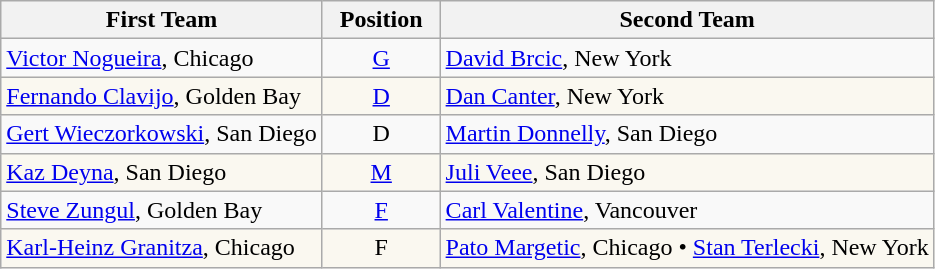<table class="wikitable">
<tr>
<th>First Team</th>
<th>  Position  </th>
<th>Second Team</th>
</tr>
<tr>
<td><a href='#'>Victor Nogueira</a>, Chicago</td>
<td align=center><a href='#'>G</a></td>
<td><a href='#'>David Brcic</a>, New York</td>
</tr>
<tr bgcolor=#FAF8F0>
<td><a href='#'>Fernando Clavijo</a>, Golden Bay</td>
<td align=center><a href='#'>D</a></td>
<td><a href='#'>Dan Canter</a>, New York</td>
</tr>
<tr>
<td><a href='#'>Gert Wieczorkowski</a>, San Diego</td>
<td align=center>D</td>
<td><a href='#'>Martin Donnelly</a>, San Diego</td>
</tr>
<tr bgcolor=#FAF8F0>
<td><a href='#'>Kaz Deyna</a>, San Diego</td>
<td align=center><a href='#'>M</a></td>
<td><a href='#'>Juli Veee</a>, San Diego</td>
</tr>
<tr>
<td><a href='#'>Steve Zungul</a>, Golden Bay</td>
<td align=center><a href='#'>F</a></td>
<td><a href='#'>Carl Valentine</a>, Vancouver</td>
</tr>
<tr bgcolor=#FAF8F0>
<td><a href='#'>Karl-Heinz Granitza</a>, Chicago</td>
<td align=center>F</td>
<td><a href='#'>Pato Margetic</a>, Chicago • <a href='#'>Stan Terlecki</a>, New York</td>
</tr>
</table>
